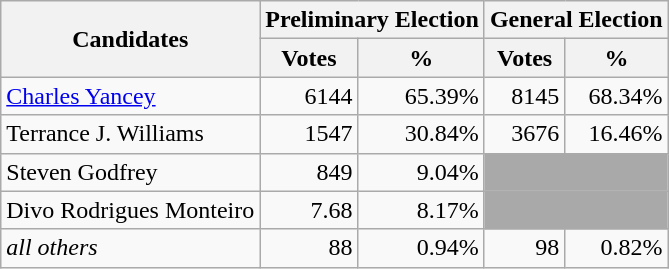<table class=wikitable>
<tr>
<th colspan=1 rowspan=2><strong>Candidates</strong></th>
<th colspan=2><strong>Preliminary Election</strong></th>
<th colspan=2><strong>General Election</strong></th>
</tr>
<tr>
<th>Votes</th>
<th>%</th>
<th>Votes</th>
<th>%</th>
</tr>
<tr>
<td><a href='#'>Charles Yancey</a></td>
<td align="right">6144</td>
<td align="right">65.39%</td>
<td align="right">8145</td>
<td align="right">68.34%</td>
</tr>
<tr>
<td>Terrance J. Williams</td>
<td align="right">1547</td>
<td align="right">30.84%</td>
<td align="right">3676</td>
<td align="right">16.46%</td>
</tr>
<tr>
<td>Steven Godfrey</td>
<td align="right">849</td>
<td align="right">9.04%</td>
<td colspan=2 bgcolor=darkgray> </td>
</tr>
<tr>
<td>Divo Rodrigues Monteiro</td>
<td align="right">7.68</td>
<td align="right">8.17%</td>
<td colspan=2 bgcolor=darkgray> </td>
</tr>
<tr>
<td><em>all others</em></td>
<td align="right">88</td>
<td align="right">0.94%</td>
<td align="right">98</td>
<td align="right">0.82%</td>
</tr>
</table>
